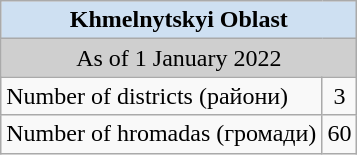<table class="wikitable">
<tr>
<td colspan="2" style="background:#CEE0F2; color:black; text-align:center;"><strong>Khmelnytskyi Oblast</strong></td>
</tr>
<tr>
<td colspan="2" style="background:#CFCFCF; color:black; text-align:center;">As of 1 January 2022</td>
</tr>
<tr>
<td>Number of districts (райони)</td>
<td align="center">3</td>
</tr>
<tr>
<td>Number of hromadas (громади)</td>
<td align="center">60</td>
</tr>
</table>
